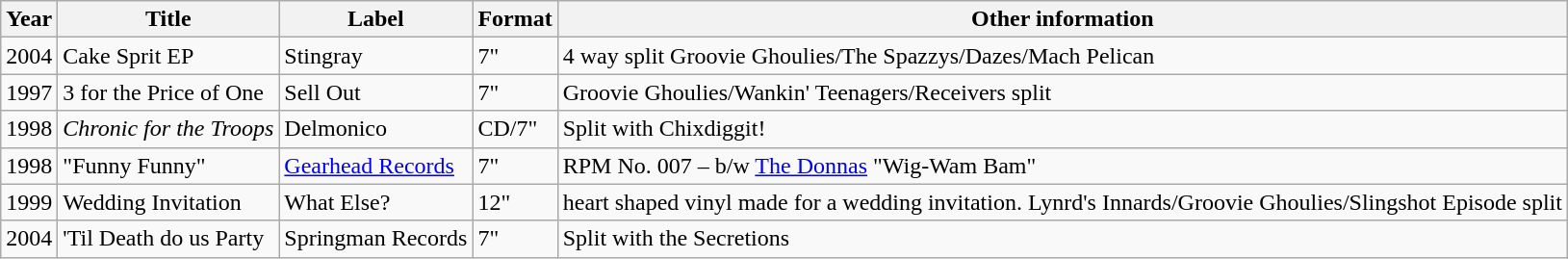<table class="wikitable">
<tr>
<th>Year</th>
<th>Title</th>
<th>Label</th>
<th>Format</th>
<th>Other information</th>
</tr>
<tr>
<td>2004</td>
<td>Cake Sprit EP</td>
<td>Stingray</td>
<td>7"</td>
<td>4 way split Groovie Ghoulies/The Spazzys/Dazes/Mach Pelican</td>
</tr>
<tr>
<td>1997</td>
<td>3 for the Price of One</td>
<td>Sell Out</td>
<td>7"</td>
<td>Groovie Ghoulies/Wankin' Teenagers/Receivers split</td>
</tr>
<tr>
<td>1998</td>
<td><em>Chronic for the Troops</em></td>
<td>Delmonico</td>
<td>CD/7"</td>
<td>Split with Chixdiggit!</td>
</tr>
<tr>
<td>1998</td>
<td>"Funny Funny"</td>
<td><a href='#'>Gearhead Records</a></td>
<td>7"</td>
<td>RPM No. 007 – b/w <a href='#'>The Donnas</a> "Wig-Wam Bam"</td>
</tr>
<tr>
<td>1999</td>
<td>Wedding Invitation</td>
<td>What Else?</td>
<td>12"</td>
<td>heart shaped vinyl made for a wedding invitation. Lynrd's Innards/Groovie Ghoulies/Slingshot Episode split</td>
</tr>
<tr>
<td>2004</td>
<td>'Til Death do us Party</td>
<td>Springman Records</td>
<td>7"</td>
<td>Split with the Secretions</td>
</tr>
</table>
